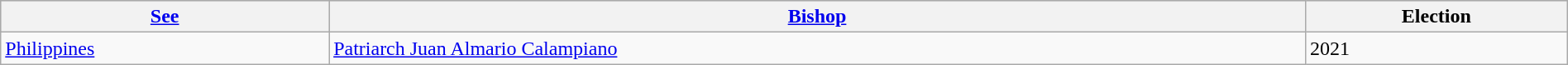<table class="wikitable sortable" width="100%">
<tr bgcolor="#cccccc">
<th><a href='#'>See</a></th>
<th><a href='#'>Bishop</a></th>
<th>Election</th>
</tr>
<tr>
<td><a href='#'>Philippines</a></td>
<td><a href='#'>Patriarch Juan Almario Calampiano</a></td>
<td>2021</td>
</tr>
</table>
